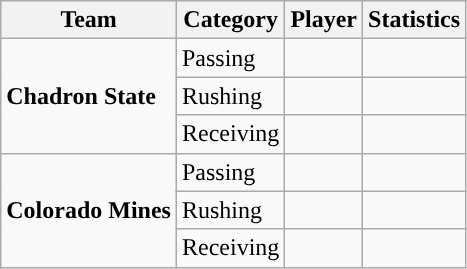<table class="wikitable" style="float: left;">
<tr>
<th>Team</th>
<th>Category</th>
<th>Player</th>
<th>Statistics</th>
</tr>
<tr>
<td rowspan=3><strong>Chadron State</strong></td>
<td>Passing</td>
<td></td>
<td></td>
</tr>
<tr>
<td>Rushing</td>
<td></td>
<td></td>
</tr>
<tr>
<td>Receiving</td>
<td></td>
<td></td>
</tr>
<tr>
<td rowspan=3><strong>Colorado Mines</strong></td>
<td>Passing</td>
<td></td>
<td></td>
</tr>
<tr>
<td>Rushing</td>
<td></td>
<td></td>
</tr>
<tr>
<td>Receiving</td>
<td></td>
<td></td>
</tr>
</table>
